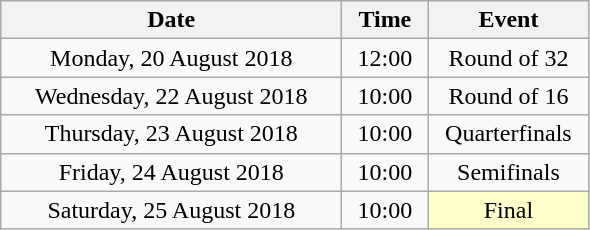<table class = "wikitable" style="text-align:center;">
<tr>
<th width=220>Date</th>
<th width=50>Time</th>
<th width=100>Event</th>
</tr>
<tr>
<td>Monday, 20 August 2018</td>
<td>12:00</td>
<td>Round of 32</td>
</tr>
<tr>
<td>Wednesday, 22 August 2018</td>
<td>10:00</td>
<td>Round of 16</td>
</tr>
<tr>
<td>Thursday, 23 August 2018</td>
<td>10:00</td>
<td>Quarterfinals</td>
</tr>
<tr>
<td>Friday, 24 August 2018</td>
<td>10:00</td>
<td>Semifinals</td>
</tr>
<tr>
<td>Saturday, 25 August 2018</td>
<td>10:00</td>
<td bgcolor=ffffcc>Final</td>
</tr>
</table>
